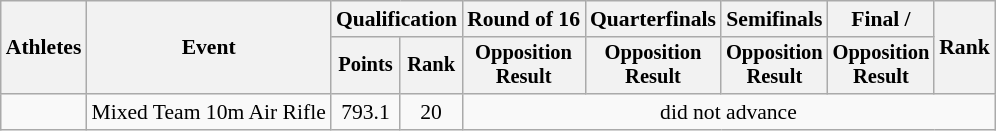<table class="wikitable" style="font-size:90%;">
<tr>
<th rowspan=2>Athletes</th>
<th rowspan=2>Event</th>
<th colspan=2>Qualification</th>
<th>Round of 16</th>
<th>Quarterfinals</th>
<th>Semifinals</th>
<th>Final / </th>
<th rowspan=2>Rank</th>
</tr>
<tr style="font-size:95%">
<th>Points</th>
<th>Rank</th>
<th>Opposition<br>Result</th>
<th>Opposition<br>Result</th>
<th>Opposition<br>Result</th>
<th>Opposition<br>Result</th>
</tr>
<tr align=center>
<td align=left><br></td>
<td align=left>Mixed Team 10m Air Rifle</td>
<td>793.1</td>
<td>20</td>
<td colspan=5>did not advance</td>
</tr>
</table>
